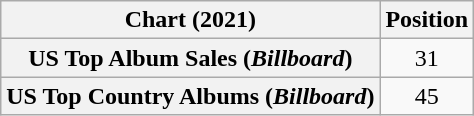<table class="wikitable plainrowheaders" style="text-align:center">
<tr>
<th scope="col">Chart (2021)</th>
<th scope="col">Position</th>
</tr>
<tr>
<th scope="row">US Top Album Sales (<em>Billboard</em>)</th>
<td>31</td>
</tr>
<tr>
<th scope="row">US Top Country Albums (<em>Billboard</em>)</th>
<td>45</td>
</tr>
</table>
